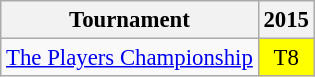<table class="wikitable" style="font-size:95%;text-align:center;">
<tr>
<th>Tournament</th>
<th>2015</th>
</tr>
<tr>
<td align=left><a href='#'>The Players Championship</a></td>
<td style="background:yellow;">T8</td>
</tr>
</table>
